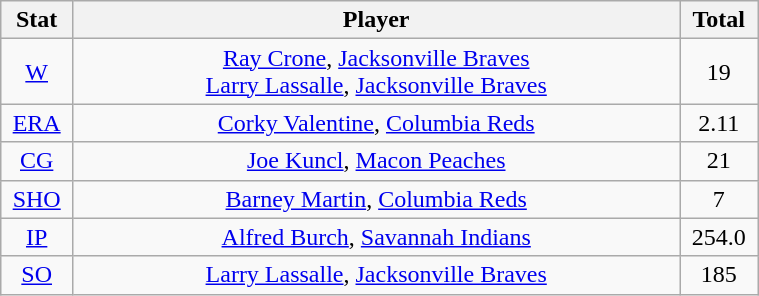<table class="wikitable" width="40%" style="text-align:center;">
<tr>
<th width="5%">Stat</th>
<th width="60%">Player</th>
<th width="5%">Total</th>
</tr>
<tr>
<td><a href='#'>W</a></td>
<td><a href='#'>Ray Crone</a>, <a href='#'>Jacksonville Braves</a> <br> <a href='#'>Larry Lassalle</a>, <a href='#'>Jacksonville Braves</a></td>
<td>19</td>
</tr>
<tr>
<td><a href='#'>ERA</a></td>
<td><a href='#'>Corky Valentine</a>, <a href='#'>Columbia Reds</a></td>
<td>2.11</td>
</tr>
<tr>
<td><a href='#'>CG</a></td>
<td><a href='#'>Joe Kuncl</a>, <a href='#'>Macon Peaches</a></td>
<td>21</td>
</tr>
<tr>
<td><a href='#'>SHO</a></td>
<td><a href='#'>Barney Martin</a>, <a href='#'>Columbia Reds</a></td>
<td>7</td>
</tr>
<tr>
<td><a href='#'>IP</a></td>
<td><a href='#'>Alfred Burch</a>, <a href='#'>Savannah Indians</a></td>
<td>254.0</td>
</tr>
<tr>
<td><a href='#'>SO</a></td>
<td><a href='#'>Larry Lassalle</a>, <a href='#'>Jacksonville Braves</a></td>
<td>185</td>
</tr>
</table>
